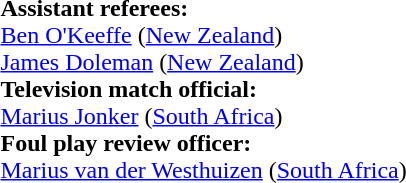<table style="width:100%">
<tr>
<td><br>
<strong>Assistant referees:</strong>
<br><a href='#'>Ben O'Keeffe</a> (<a href='#'>New Zealand</a>)
<br><a href='#'>James Doleman</a> (<a href='#'>New Zealand</a>)
<br><strong>Television match official:</strong>
<br><a href='#'>Marius Jonker</a> (<a href='#'>South Africa</a>)
<br><strong>Foul play review officer:</strong>
<br><a href='#'>Marius van der Westhuizen</a> (<a href='#'>South Africa</a>)</td>
</tr>
</table>
